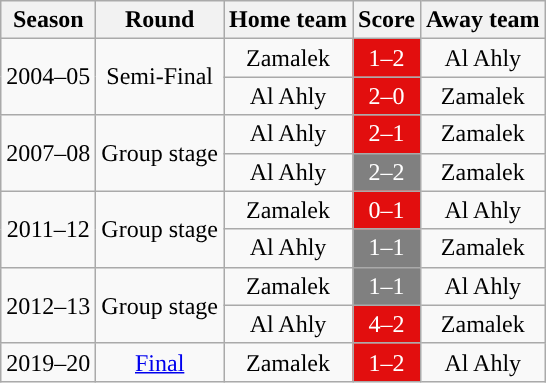<table class="wikitable" style="text-align: center;">
<tr>
<th>Season</th>
<th>Round</th>
<th>Home team</th>
<th>Score</th>
<th>Away team</th>
</tr>
<tr>
<td rowspan="2">2004–05</td>
<td rowspan="2">Semi-Final</td>
<td>Zamalek</td>
<td style="text-align:center; background:#E20E0E; color:#FFFFFF">1–2</td>
<td>Al Ahly</td>
</tr>
<tr>
<td>Al Ahly</td>
<td style="text-align:center; background:#E20E0E; color:#FFFFFF">2–0</td>
<td>Zamalek</td>
</tr>
<tr>
<td rowspan="2">2007–08</td>
<td rowspan="2">Group stage</td>
<td>Al Ahly</td>
<td style="text-align:center; background:#E20E0E; color:#FFFFFF">2–1</td>
<td>Zamalek</td>
</tr>
<tr>
<td>Al Ahly</td>
<td style="text-align:center; background:#808080;color:white;">2–2</td>
<td>Zamalek</td>
</tr>
<tr>
<td rowspan="2">2011–12</td>
<td rowspan="2">Group stage</td>
<td>Zamalek</td>
<td style="text-align:center; background:#E20E0E; color:#FFFFFF">0–1</td>
<td>Al Ahly</td>
</tr>
<tr>
<td>Al Ahly</td>
<td style="text-align:center; background:#808080;color:white;">1–1</td>
<td>Zamalek</td>
</tr>
<tr>
<td rowspan="2">2012–13</td>
<td rowspan="2">Group stage</td>
<td>Zamalek</td>
<td style="text-align:center; background:#808080;color:white;">1–1</td>
<td>Al Ahly</td>
</tr>
<tr>
<td>Al Ahly</td>
<td style="text-align:center; background:#E20E0E; color:#FFFFFF">4–2</td>
<td>Zamalek</td>
</tr>
<tr>
<td>2019–20</td>
<td><a href='#'>Final</a></td>
<td>Zamalek</td>
<td style="text-align:center; background:#E20E0E; color:#FFFFFF">1–2</td>
<td>Al Ahly</td>
</tr>
</table>
